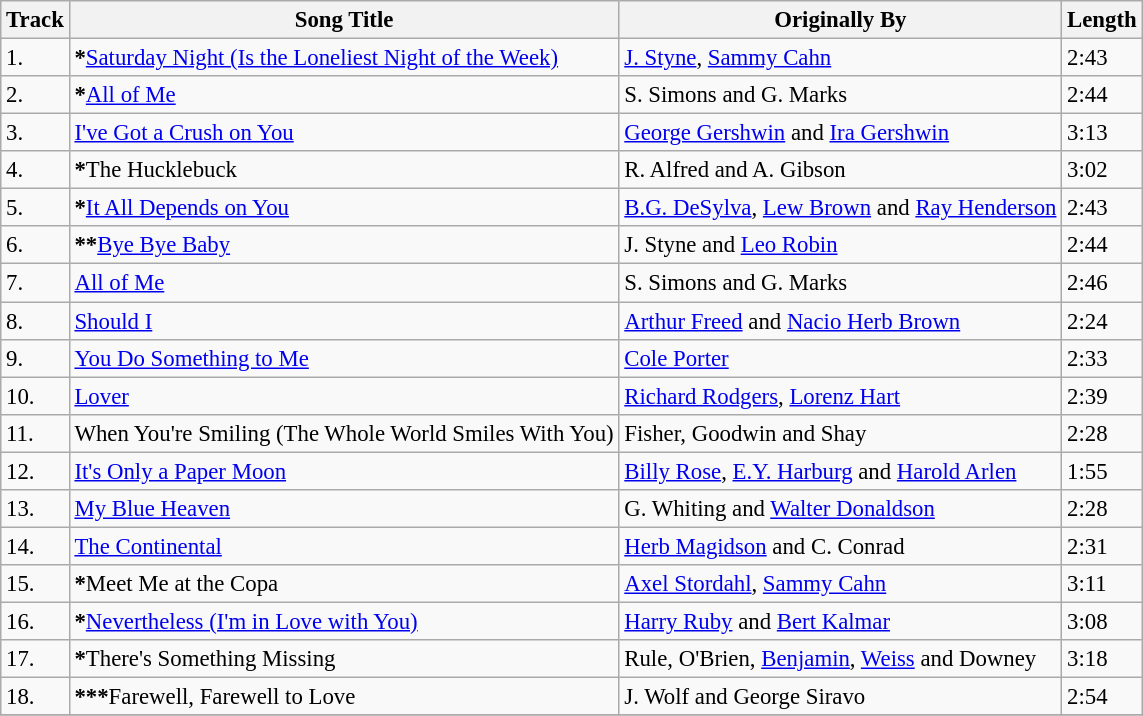<table class="wikitable" style="font-size: 95%;">
<tr>
<th>Track</th>
<th>Song Title</th>
<th>Originally By</th>
<th>Length</th>
</tr>
<tr>
<td>1.</td>
<td><strong>*</strong><a href='#'>Saturday Night (Is the Loneliest Night of the Week)</a></td>
<td><a href='#'>J. Styne</a>, <a href='#'>Sammy Cahn</a></td>
<td>2:43</td>
</tr>
<tr>
<td>2.</td>
<td><strong>*</strong><a href='#'>All of Me</a></td>
<td>S. Simons and G. Marks</td>
<td>2:44</td>
</tr>
<tr>
<td>3.</td>
<td><a href='#'>I've Got a Crush on You</a></td>
<td><a href='#'>George Gershwin</a> and <a href='#'>Ira Gershwin</a></td>
<td>3:13</td>
</tr>
<tr>
<td>4.</td>
<td><strong>*</strong>The Hucklebuck</td>
<td>R. Alfred and A. Gibson</td>
<td>3:02</td>
</tr>
<tr>
<td>5.</td>
<td><strong>*</strong><a href='#'>It All Depends on You</a></td>
<td><a href='#'>B.G. DeSylva</a>, <a href='#'>Lew Brown</a> and <a href='#'>Ray Henderson</a></td>
<td>2:43</td>
</tr>
<tr>
<td>6.</td>
<td><strong>**</strong><a href='#'>Bye Bye Baby</a></td>
<td>J. Styne and <a href='#'>Leo Robin</a></td>
<td>2:44</td>
</tr>
<tr>
<td>7.</td>
<td><a href='#'>All of Me</a></td>
<td>S. Simons and G. Marks</td>
<td>2:46</td>
</tr>
<tr>
<td>8.</td>
<td><a href='#'>Should I</a></td>
<td><a href='#'>Arthur Freed</a> and <a href='#'>Nacio Herb Brown</a></td>
<td>2:24</td>
</tr>
<tr>
<td>9.</td>
<td><a href='#'>You Do Something to Me</a></td>
<td><a href='#'>Cole Porter</a></td>
<td>2:33</td>
</tr>
<tr>
<td>10.</td>
<td><a href='#'>Lover</a></td>
<td><a href='#'>Richard Rodgers</a>, <a href='#'>Lorenz Hart</a></td>
<td>2:39</td>
</tr>
<tr>
<td>11.</td>
<td>When You're Smiling (The Whole World Smiles With You)</td>
<td>Fisher, Goodwin and Shay</td>
<td>2:28</td>
</tr>
<tr>
<td>12.</td>
<td><a href='#'>It's Only a Paper Moon</a></td>
<td><a href='#'>Billy Rose</a>, <a href='#'>E.Y. Harburg</a> and <a href='#'>Harold Arlen</a></td>
<td>1:55</td>
</tr>
<tr>
<td>13.</td>
<td><a href='#'>My Blue Heaven</a></td>
<td>G. Whiting and <a href='#'>Walter Donaldson</a></td>
<td>2:28</td>
</tr>
<tr>
<td>14.</td>
<td><a href='#'>The Continental</a></td>
<td><a href='#'>Herb Magidson</a> and C. Conrad</td>
<td>2:31</td>
</tr>
<tr>
<td>15.</td>
<td><strong>*</strong>Meet Me at the Copa</td>
<td><a href='#'>Axel Stordahl</a>, <a href='#'>Sammy Cahn</a></td>
<td>3:11</td>
</tr>
<tr>
<td>16.</td>
<td><strong>*</strong><a href='#'>Nevertheless (I'm in Love with You)</a></td>
<td><a href='#'>Harry Ruby</a> and <a href='#'>Bert Kalmar</a></td>
<td>3:08</td>
</tr>
<tr>
<td>17.</td>
<td><strong>*</strong>There's Something Missing</td>
<td>Rule, O'Brien, <a href='#'>Benjamin</a>, <a href='#'>Weiss</a> and Downey</td>
<td>3:18</td>
</tr>
<tr>
<td>18.</td>
<td><strong>***</strong>Farewell, Farewell to Love</td>
<td>J. Wolf and George Siravo</td>
<td>2:54</td>
</tr>
<tr>
</tr>
</table>
